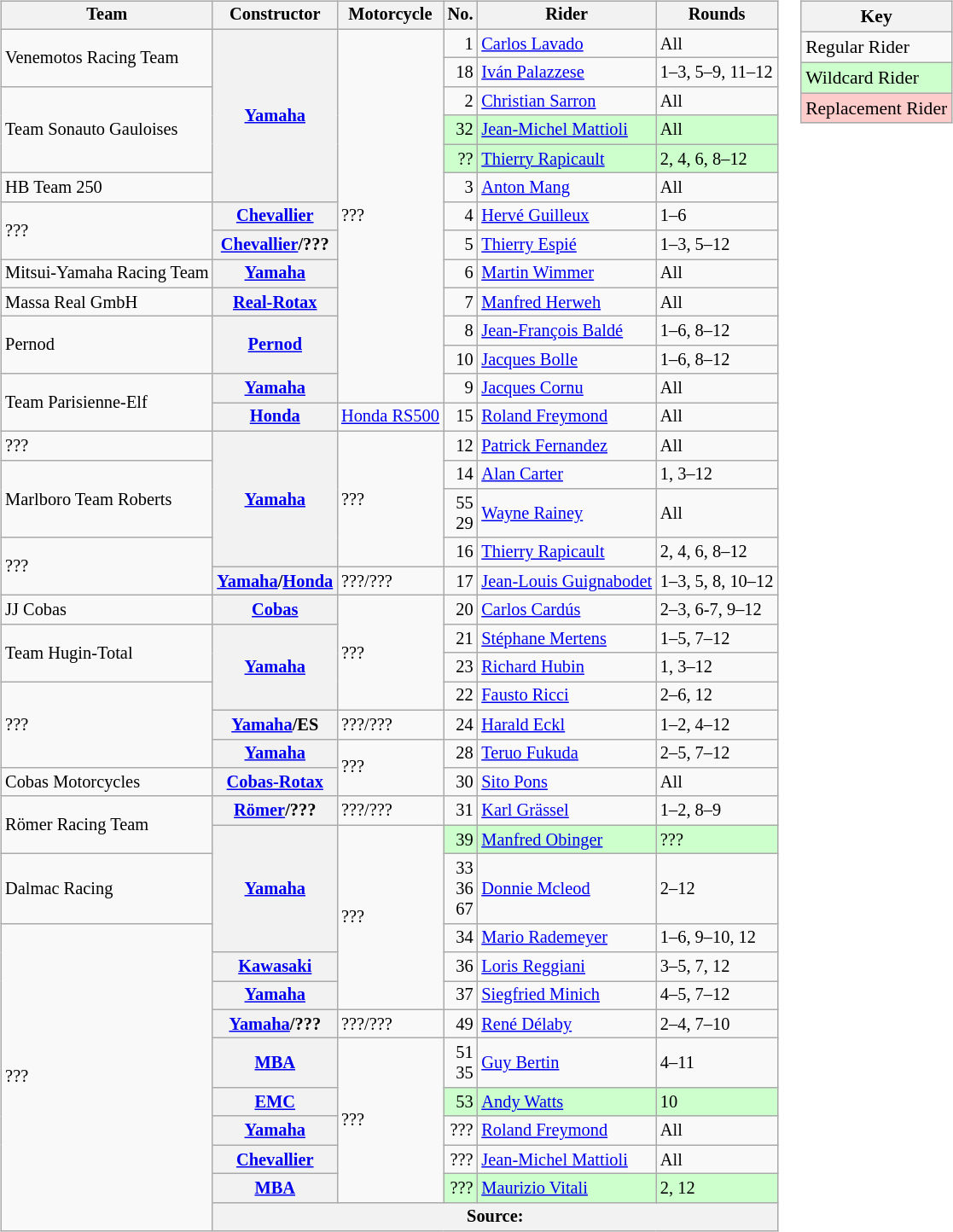<table>
<tr>
<td><br><table class="wikitable" style="font-size: 85%;">
<tr>
<th>Team</th>
<th>Constructor</th>
<th>Motorcycle</th>
<th>No.</th>
<th>Rider</th>
<th>Rounds</th>
</tr>
<tr>
<td rowspan=2>Venemotos Racing Team</td>
<th rowspan=6><a href='#'>Yamaha</a></th>
<td rowspan=13>???</td>
<td align="right">1</td>
<td> <a href='#'>Carlos Lavado</a></td>
<td>All</td>
</tr>
<tr>
<td align="right">18</td>
<td> <a href='#'>Iván Palazzese</a></td>
<td>1–3, 5–9, 11–12</td>
</tr>
<tr>
<td rowspan=3>Team Sonauto Gauloises</td>
<td align="right">2</td>
<td> <a href='#'>Christian Sarron</a></td>
<td>All</td>
</tr>
<tr style="background-color:#ccffcc">
<td align="right">32</td>
<td> <a href='#'>Jean-Michel Mattioli</a></td>
<td>All</td>
</tr>
<tr style="background-color:#ccffcc">
<td align="right">??</td>
<td> <a href='#'>Thierry Rapicault</a></td>
<td>2, 4, 6, 8–12</td>
</tr>
<tr>
<td>HB Team 250</td>
<td align="right">3</td>
<td> <a href='#'>Anton Mang</a></td>
<td>All</td>
</tr>
<tr>
<td rowspan=2>???</td>
<th><a href='#'>Chevallier</a></th>
<td align="right">4</td>
<td> <a href='#'>Hervé Guilleux</a></td>
<td>1–6</td>
</tr>
<tr>
<th><a href='#'>Chevallier</a>/???</th>
<td align="right">5</td>
<td> <a href='#'>Thierry Espié</a></td>
<td>1–3, 5–12</td>
</tr>
<tr>
<td>Mitsui-Yamaha Racing Team</td>
<th><a href='#'>Yamaha</a></th>
<td align="right">6</td>
<td> <a href='#'>Martin Wimmer</a></td>
<td>All</td>
</tr>
<tr>
<td>Massa Real GmbH</td>
<th><a href='#'>Real-Rotax</a></th>
<td align="right">7</td>
<td> <a href='#'>Manfred Herweh</a></td>
<td>All</td>
</tr>
<tr>
<td rowspan=2>Pernod</td>
<th rowspan=2><a href='#'>Pernod</a></th>
<td align="right">8</td>
<td> <a href='#'>Jean-François Baldé</a></td>
<td>1–6, 8–12</td>
</tr>
<tr>
<td align="right">10</td>
<td> <a href='#'>Jacques Bolle</a></td>
<td>1–6, 8–12</td>
</tr>
<tr>
<td rowspan=2>Team Parisienne-Elf</td>
<th><a href='#'>Yamaha</a></th>
<td align="right">9</td>
<td> <a href='#'>Jacques Cornu</a></td>
<td>All</td>
</tr>
<tr>
<th><a href='#'>Honda</a></th>
<td><a href='#'>Honda RS500</a></td>
<td align="right">15</td>
<td> <a href='#'>Roland Freymond</a></td>
<td>All</td>
</tr>
<tr>
<td>???</td>
<th rowspan=4><a href='#'>Yamaha</a></th>
<td rowspan=4>???</td>
<td align="right">12</td>
<td> <a href='#'>Patrick Fernandez</a></td>
<td>All</td>
</tr>
<tr>
<td rowspan=2>Marlboro Team Roberts</td>
<td align="right">14</td>
<td> <a href='#'>Alan Carter</a></td>
<td>1, 3–12</td>
</tr>
<tr>
<td align="right">55<br>29</td>
<td> <a href='#'>Wayne Rainey</a></td>
<td>All</td>
</tr>
<tr>
<td rowspan=2>???</td>
<td align="right">16</td>
<td> <a href='#'>Thierry Rapicault</a></td>
<td>2, 4, 6, 8–12</td>
</tr>
<tr>
<th><a href='#'>Yamaha</a>/<a href='#'>Honda</a></th>
<td>???/???</td>
<td align="right">17</td>
<td> <a href='#'>Jean-Louis Guignabodet</a></td>
<td>1–3, 5, 8, 10–12</td>
</tr>
<tr>
<td>JJ Cobas</td>
<th><a href='#'>Cobas</a></th>
<td rowspan=4>???</td>
<td align="right">20</td>
<td> <a href='#'>Carlos Cardús</a></td>
<td>2–3, 6-7, 9–12</td>
</tr>
<tr>
<td rowspan=2>Team Hugin-Total</td>
<th rowspan=3><a href='#'>Yamaha</a></th>
<td align="right">21</td>
<td> <a href='#'>Stéphane Mertens</a></td>
<td>1–5, 7–12</td>
</tr>
<tr>
<td align="right">23</td>
<td> <a href='#'>Richard Hubin</a></td>
<td>1, 3–12</td>
</tr>
<tr>
<td rowspan=3>???</td>
<td align="right">22</td>
<td> <a href='#'>Fausto Ricci</a></td>
<td>2–6, 12</td>
</tr>
<tr>
<th><a href='#'>Yamaha</a>/ES</th>
<td>???/???</td>
<td align="right">24</td>
<td> <a href='#'>Harald Eckl</a></td>
<td>1–2, 4–12</td>
</tr>
<tr>
<th><a href='#'>Yamaha</a></th>
<td rowspan=2>???</td>
<td align="right">28</td>
<td> <a href='#'>Teruo Fukuda</a></td>
<td>2–5, 7–12</td>
</tr>
<tr>
<td>Cobas Motorcycles</td>
<th><a href='#'>Cobas-Rotax</a></th>
<td align="right">30</td>
<td> <a href='#'>Sito Pons</a></td>
<td>All</td>
</tr>
<tr>
<td rowspan=2>Römer Racing Team</td>
<th><a href='#'>Römer</a>/???</th>
<td>???/???</td>
<td align="right">31</td>
<td> <a href='#'>Karl Grässel</a></td>
<td>1–2, 8–9</td>
</tr>
<tr>
<th rowspan=3><a href='#'>Yamaha</a></th>
<td rowspan=5>???</td>
<td align="right" style="background-color:#ccffcc">39</td>
<td style="background-color:#ccffcc"> <a href='#'>Manfred Obinger</a></td>
<td style="background-color:#ccffcc">???</td>
</tr>
<tr>
<td>Dalmac Racing</td>
<td align="right">33<br>36<br>67</td>
<td> <a href='#'>Donnie Mcleod</a></td>
<td>2–12</td>
</tr>
<tr>
<td rowspan=10>???</td>
<td align="right">34</td>
<td> <a href='#'>Mario Rademeyer</a></td>
<td>1–6, 9–10, 12</td>
</tr>
<tr>
<th><a href='#'>Kawasaki</a></th>
<td align="right">36</td>
<td> <a href='#'>Loris Reggiani</a></td>
<td>3–5, 7, 12</td>
</tr>
<tr>
<th><a href='#'>Yamaha</a></th>
<td align="right">37</td>
<td> <a href='#'>Siegfried Minich</a></td>
<td>4–5, 7–12</td>
</tr>
<tr>
<th><a href='#'>Yamaha</a>/???</th>
<td>???/???</td>
<td align="right">49</td>
<td> <a href='#'>René Délaby</a></td>
<td>2–4, 7–10</td>
</tr>
<tr>
<th><a href='#'>MBA</a></th>
<td rowspan=5>???</td>
<td align="right">51<br>35</td>
<td> <a href='#'>Guy Bertin</a></td>
<td>4–11</td>
</tr>
<tr>
<th><a href='#'>EMC</a></th>
<td align="right" style="background-color:#ccffcc">53</td>
<td style="background-color:#ccffcc"> <a href='#'>Andy Watts</a></td>
<td style="background-color:#ccffcc">10</td>
</tr>
<tr>
<th><a href='#'>Yamaha</a></th>
<td align="right">???</td>
<td> <a href='#'>Roland Freymond</a></td>
<td>All</td>
</tr>
<tr>
<th><a href='#'>Chevallier</a></th>
<td align="right">???</td>
<td> <a href='#'>Jean-Michel Mattioli</a></td>
<td>All</td>
</tr>
<tr>
<th><a href='#'>MBA</a></th>
<td align="right" style="background-color:#ccffcc">???</td>
<td style="background-color:#ccffcc"> <a href='#'>Maurizio Vitali</a></td>
<td style="background-color:#ccffcc">2, 12</td>
</tr>
<tr>
<th colspan=6>Source: </th>
</tr>
</table>
</td>
<td valign="top"><br><table class="wikitable" style="font-size: 90%;">
<tr>
<th colspan=2>Key</th>
</tr>
<tr>
<td>Regular Rider</td>
</tr>
<tr style="background-color:#ccffcc">
<td>Wildcard Rider</td>
</tr>
<tr style="background-color:#ffcccc">
<td>Replacement Rider</td>
</tr>
</table>
</td>
</tr>
</table>
